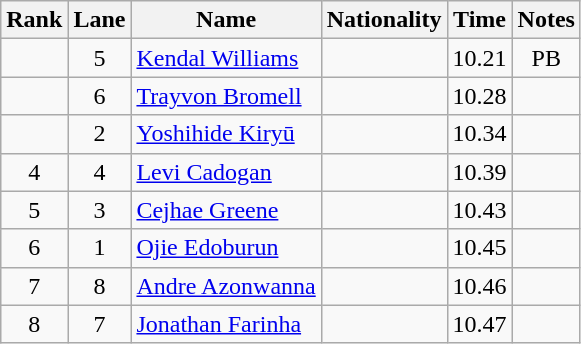<table class="wikitable sortable" style="text-align:center">
<tr>
<th>Rank</th>
<th>Lane</th>
<th>Name</th>
<th>Nationality</th>
<th>Time</th>
<th>Notes</th>
</tr>
<tr>
<td></td>
<td>5</td>
<td align=left><a href='#'>Kendal Williams</a></td>
<td align=left></td>
<td>10.21</td>
<td>PB</td>
</tr>
<tr>
<td></td>
<td>6</td>
<td align=left><a href='#'>Trayvon Bromell</a></td>
<td align=left></td>
<td>10.28</td>
<td></td>
</tr>
<tr>
<td></td>
<td>2</td>
<td align=left><a href='#'>Yoshihide Kiryū</a></td>
<td align=left></td>
<td>10.34</td>
<td></td>
</tr>
<tr>
<td>4</td>
<td>4</td>
<td align=left><a href='#'>Levi Cadogan</a></td>
<td align=left></td>
<td>10.39</td>
<td></td>
</tr>
<tr>
<td>5</td>
<td>3</td>
<td align=left><a href='#'>Cejhae Greene</a></td>
<td align=left></td>
<td>10.43</td>
<td></td>
</tr>
<tr>
<td>6</td>
<td>1</td>
<td align=left><a href='#'>Ojie Edoburun</a></td>
<td align=left></td>
<td>10.45</td>
<td></td>
</tr>
<tr>
<td>7</td>
<td>8</td>
<td align=left><a href='#'>Andre Azonwanna</a></td>
<td align=left></td>
<td>10.46</td>
<td></td>
</tr>
<tr>
<td>8</td>
<td>7</td>
<td align=left><a href='#'>Jonathan Farinha</a></td>
<td align=left></td>
<td>10.47</td>
<td></td>
</tr>
</table>
